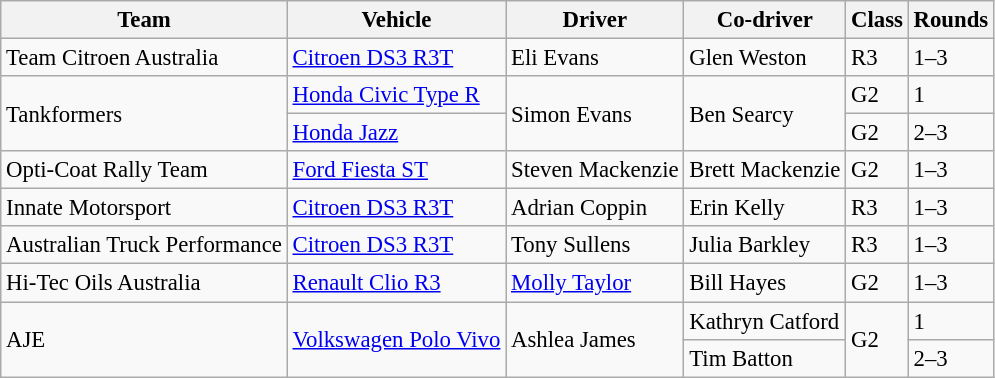<table class="wikitable" style="font-size: 95%;">
<tr>
<th>Team</th>
<th>Vehicle</th>
<th>Driver</th>
<th>Co-driver</th>
<th>Class</th>
<th>Rounds</th>
</tr>
<tr>
<td>Team Citroen Australia</td>
<td><a href='#'>Citroen DS3 R3T</a></td>
<td> Eli Evans</td>
<td> Glen Weston</td>
<td>R3</td>
<td>1–3</td>
</tr>
<tr>
<td rowspan=2>Tankformers</td>
<td><a href='#'>Honda Civic Type R</a></td>
<td rowspan=2> Simon Evans</td>
<td rowspan=2> Ben Searcy</td>
<td>G2</td>
<td>1</td>
</tr>
<tr>
<td><a href='#'>Honda Jazz</a></td>
<td>G2</td>
<td>2–3</td>
</tr>
<tr>
<td>Opti-Coat Rally Team</td>
<td><a href='#'>Ford Fiesta ST</a></td>
<td> Steven Mackenzie</td>
<td> Brett Mackenzie</td>
<td>G2</td>
<td>1–3</td>
</tr>
<tr>
<td>Innate Motorsport</td>
<td><a href='#'>Citroen DS3 R3T</a></td>
<td> Adrian Coppin</td>
<td> Erin Kelly</td>
<td>R3</td>
<td>1–3</td>
</tr>
<tr>
<td>Australian Truck Performance</td>
<td><a href='#'>Citroen DS3 R3T</a></td>
<td> Tony Sullens</td>
<td> Julia Barkley</td>
<td>R3</td>
<td>1–3</td>
</tr>
<tr>
<td>Hi-Tec Oils Australia</td>
<td><a href='#'>Renault Clio R3</a></td>
<td> <a href='#'>Molly Taylor</a></td>
<td> Bill Hayes</td>
<td>G2</td>
<td>1–3</td>
</tr>
<tr>
<td rowspan=2>AJE</td>
<td rowspan=2><a href='#'>Volkswagen Polo Vivo</a></td>
<td rowspan=2> Ashlea James</td>
<td> Kathryn Catford</td>
<td rowspan=2>G2</td>
<td>1</td>
</tr>
<tr>
<td> Tim Batton</td>
<td>2–3</td>
</tr>
</table>
